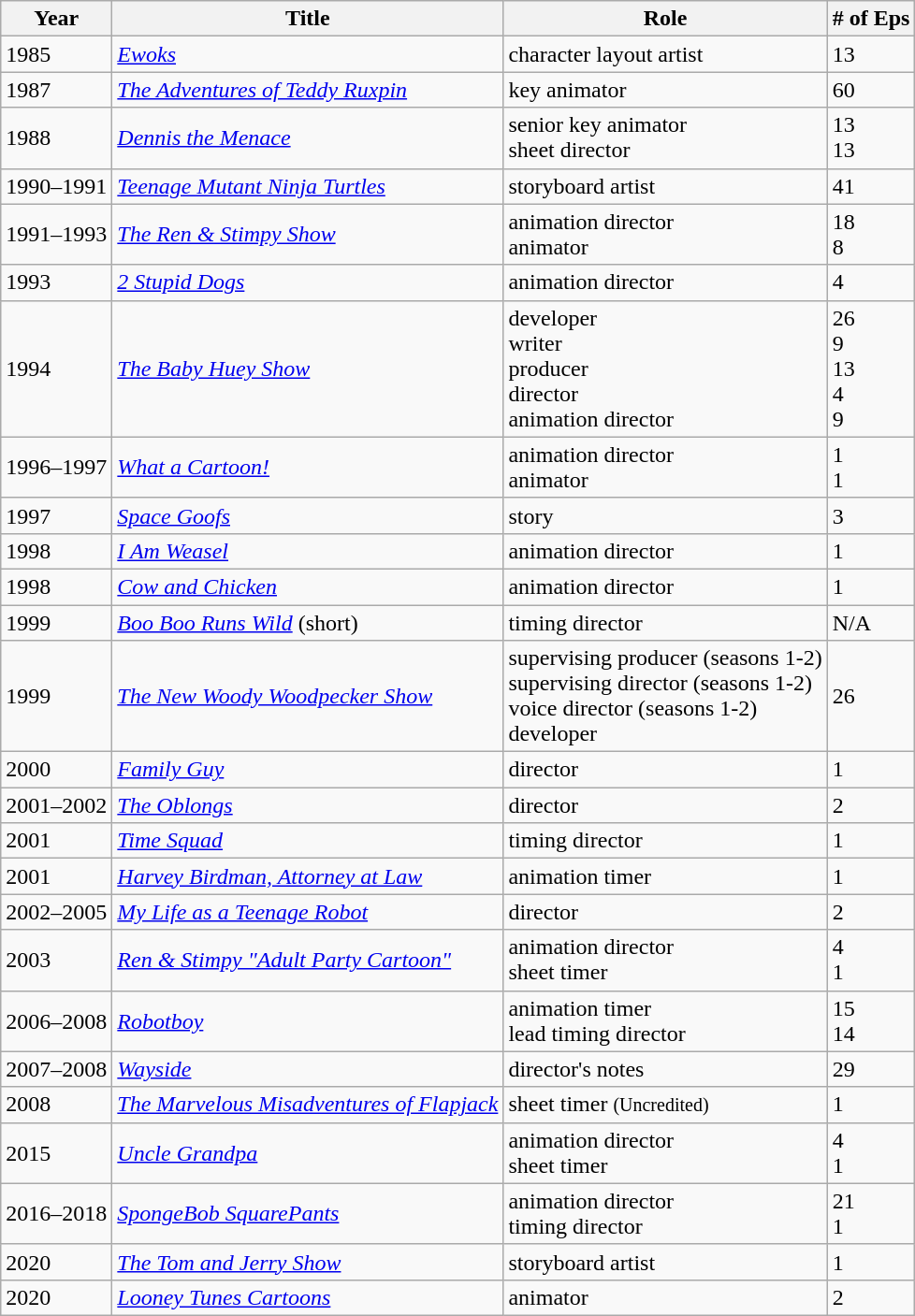<table class="wikitable">
<tr>
<th>Year</th>
<th>Title</th>
<th>Role</th>
<th># of Eps</th>
</tr>
<tr>
<td>1985</td>
<td><em><a href='#'>Ewoks</a></em></td>
<td>character layout artist</td>
<td>13</td>
</tr>
<tr>
<td>1987</td>
<td><em><a href='#'>The Adventures of Teddy Ruxpin</a></em></td>
<td>key animator</td>
<td>60</td>
</tr>
<tr>
<td>1988</td>
<td><em><a href='#'>Dennis the Menace</a></em></td>
<td>senior key animator<br>sheet director</td>
<td>13<br>13</td>
</tr>
<tr>
<td>1990–1991</td>
<td><em><a href='#'>Teenage Mutant Ninja Turtles</a></em></td>
<td>storyboard artist</td>
<td>41</td>
</tr>
<tr>
<td>1991–1993</td>
<td><em><a href='#'>The Ren & Stimpy Show</a></em></td>
<td>animation director<br>animator</td>
<td>18<br>8</td>
</tr>
<tr>
<td>1993</td>
<td><em><a href='#'>2 Stupid Dogs</a></em></td>
<td>animation director</td>
<td>4</td>
</tr>
<tr>
<td>1994</td>
<td><em><a href='#'>The Baby Huey Show</a></em></td>
<td>developer<br>writer<br>producer<br>director<br>animation director</td>
<td>26<br>9<br>13<br>4<br>9</td>
</tr>
<tr>
<td>1996–1997</td>
<td><em><a href='#'>What a Cartoon!</a></em></td>
<td>animation director<br>animator</td>
<td>1<br>1</td>
</tr>
<tr>
<td>1997</td>
<td><em><a href='#'>Space Goofs</a></em></td>
<td>story</td>
<td>3</td>
</tr>
<tr>
<td>1998</td>
<td><em><a href='#'>I Am Weasel</a></em></td>
<td>animation director</td>
<td>1</td>
</tr>
<tr>
<td>1998</td>
<td><em><a href='#'>Cow and Chicken</a></em></td>
<td>animation director</td>
<td>1</td>
</tr>
<tr>
<td>1999</td>
<td><em><a href='#'>Boo Boo Runs Wild</a></em> (short)</td>
<td>timing director</td>
<td>N/A</td>
</tr>
<tr>
<td>1999</td>
<td><em><a href='#'>The New Woody Woodpecker Show</a></em></td>
<td>supervising producer (seasons 1-2)<br>supervising director (seasons 1-2)<br>voice director (seasons 1-2)<br>developer</td>
<td>26</td>
</tr>
<tr>
<td>2000</td>
<td><em><a href='#'>Family Guy</a></em></td>
<td>director</td>
<td>1</td>
</tr>
<tr>
<td>2001–2002</td>
<td><em><a href='#'>The Oblongs</a></em></td>
<td>director</td>
<td>2</td>
</tr>
<tr>
<td>2001</td>
<td><em><a href='#'>Time Squad</a></em></td>
<td>timing director</td>
<td>1</td>
</tr>
<tr>
<td>2001</td>
<td><em><a href='#'>Harvey Birdman, Attorney at Law</a></em></td>
<td>animation timer</td>
<td>1</td>
</tr>
<tr>
<td>2002–2005</td>
<td><em><a href='#'>My Life as a Teenage Robot</a></em></td>
<td>director</td>
<td>2</td>
</tr>
<tr>
<td>2003</td>
<td><em><a href='#'>Ren & Stimpy "Adult Party Cartoon"</a></em></td>
<td>animation director<br>sheet timer</td>
<td>4<br>1</td>
</tr>
<tr>
<td>2006–2008</td>
<td><em><a href='#'>Robotboy</a></em></td>
<td>animation timer<br>lead timing director</td>
<td>15<br>14</td>
</tr>
<tr>
<td>2007–2008</td>
<td><em><a href='#'>Wayside</a></em></td>
<td>director's notes</td>
<td>29</td>
</tr>
<tr>
<td>2008</td>
<td><em><a href='#'>The Marvelous Misadventures of Flapjack</a></em></td>
<td>sheet timer <small>(Uncredited)</small></td>
<td>1</td>
</tr>
<tr>
<td>2015</td>
<td><em><a href='#'>Uncle Grandpa</a></em></td>
<td>animation director<br>sheet timer</td>
<td>4<br>1</td>
</tr>
<tr>
<td>2016–2018</td>
<td><em><a href='#'>SpongeBob SquarePants</a></em></td>
<td>animation director<br>timing director</td>
<td>21<br>1</td>
</tr>
<tr>
<td>2020</td>
<td><em><a href='#'>The Tom and Jerry Show</a></em></td>
<td>storyboard artist</td>
<td>1</td>
</tr>
<tr>
<td>2020</td>
<td><em><a href='#'>Looney Tunes Cartoons</a></em></td>
<td>animator</td>
<td>2</td>
</tr>
</table>
